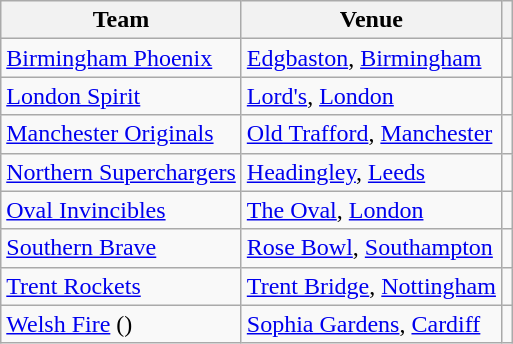<table class="wikitable">
<tr>
<th>Team</th>
<th>Venue</th>
<th></th>
</tr>
<tr>
<td><a href='#'>Birmingham Phoenix</a></td>
<td><a href='#'>Edgbaston</a>, <a href='#'>Birmingham</a></td>
<td></td>
</tr>
<tr>
<td><a href='#'>London Spirit</a></td>
<td><a href='#'>Lord's</a>, <a href='#'>London</a></td>
<td></td>
</tr>
<tr>
<td><a href='#'>Manchester Originals</a></td>
<td><a href='#'>Old Trafford</a>, <a href='#'>Manchester</a></td>
<td></td>
</tr>
<tr>
<td><a href='#'>Northern Superchargers</a></td>
<td><a href='#'>Headingley</a>, <a href='#'>Leeds</a></td>
<td></td>
</tr>
<tr>
<td><a href='#'>Oval Invincibles</a></td>
<td><a href='#'>The Oval</a>, <a href='#'>London</a></td>
<td></td>
</tr>
<tr>
<td><a href='#'>Southern Brave</a></td>
<td><a href='#'>Rose Bowl</a>, <a href='#'>Southampton</a></td>
<td></td>
</tr>
<tr>
<td><a href='#'>Trent Rockets</a></td>
<td><a href='#'>Trent Bridge</a>, <a href='#'>Nottingham</a></td>
<td></td>
</tr>
<tr>
<td><a href='#'>Welsh Fire</a> ()</td>
<td><a href='#'>Sophia Gardens</a>, <a href='#'>Cardiff</a></td>
<td></td>
</tr>
</table>
